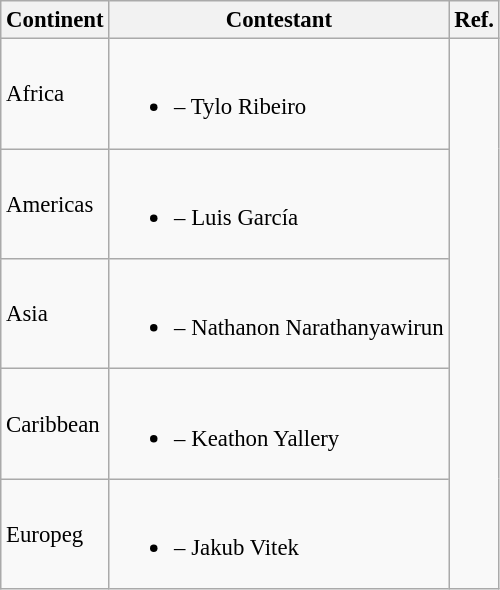<table class="wikitable" style="font-size:95%;">
<tr>
<th>Continent</th>
<th>Contestant</th>
<th>Ref.</th>
</tr>
<tr>
<td>Africa</td>
<td><br><ul><li> – Tylo Ribeiro</li></ul></td>
<td rowspan="5"></td>
</tr>
<tr>
<td>Americas</td>
<td><br><ul><li> – Luis García</li></ul></td>
</tr>
<tr>
<td>Asia</td>
<td><br><ul><li> – Nathanon Narathanyawirun</li></ul></td>
</tr>
<tr>
<td>Caribbean</td>
<td><br><ul><li> – Keathon Yallery</li></ul></td>
</tr>
<tr>
<td>Europeg</td>
<td><br><ul><li> – Jakub Vitek</li></ul></td>
</tr>
</table>
